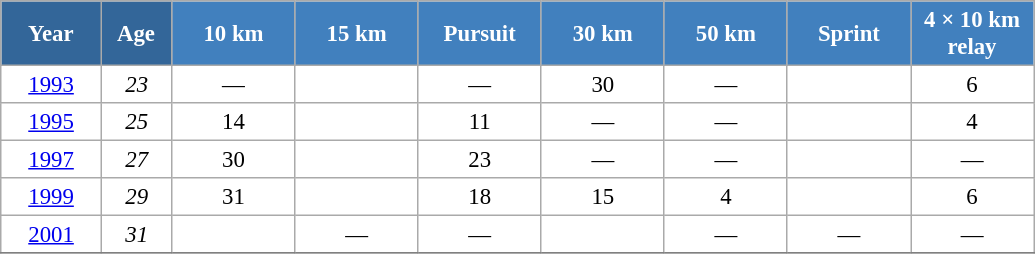<table class="wikitable" style="font-size:95%; text-align:center; border:grey solid 1px; border-collapse:collapse; background:#ffffff;">
<tr>
<th style="background-color:#369; color:white; width:60px;"> Year </th>
<th style="background-color:#369; color:white; width:40px;"> Age </th>
<th style="background-color:#4180be; color:white; width:75px;"> 10 km </th>
<th style="background-color:#4180be; color:white; width:75px;"> 15 km </th>
<th style="background-color:#4180be; color:white; width:75px;"> Pursuit </th>
<th style="background-color:#4180be; color:white; width:75px;"> 30 km </th>
<th style="background-color:#4180be; color:white; width:75px;"> 50 km </th>
<th style="background-color:#4180be; color:white; width:75px;"> Sprint </th>
<th style="background-color:#4180be; color:white; width:75px;"> 4 × 10 km <br> relay </th>
</tr>
<tr>
<td><a href='#'>1993</a></td>
<td><em>23</em></td>
<td>—</td>
<td></td>
<td>—</td>
<td>30</td>
<td>—</td>
<td></td>
<td>6</td>
</tr>
<tr>
<td><a href='#'>1995</a></td>
<td><em>25</em></td>
<td>14</td>
<td></td>
<td>11</td>
<td>—</td>
<td>—</td>
<td></td>
<td>4</td>
</tr>
<tr>
<td><a href='#'>1997</a></td>
<td><em>27</em></td>
<td>30</td>
<td></td>
<td>23</td>
<td>—</td>
<td>—</td>
<td></td>
<td>—</td>
</tr>
<tr>
<td><a href='#'>1999</a></td>
<td><em>29</em></td>
<td>31</td>
<td></td>
<td>18</td>
<td>15</td>
<td>4</td>
<td></td>
<td>6</td>
</tr>
<tr>
<td><a href='#'>2001</a></td>
<td><em>31</em></td>
<td></td>
<td>—</td>
<td>—</td>
<td></td>
<td>—</td>
<td>—</td>
<td>—</td>
</tr>
<tr>
</tr>
</table>
